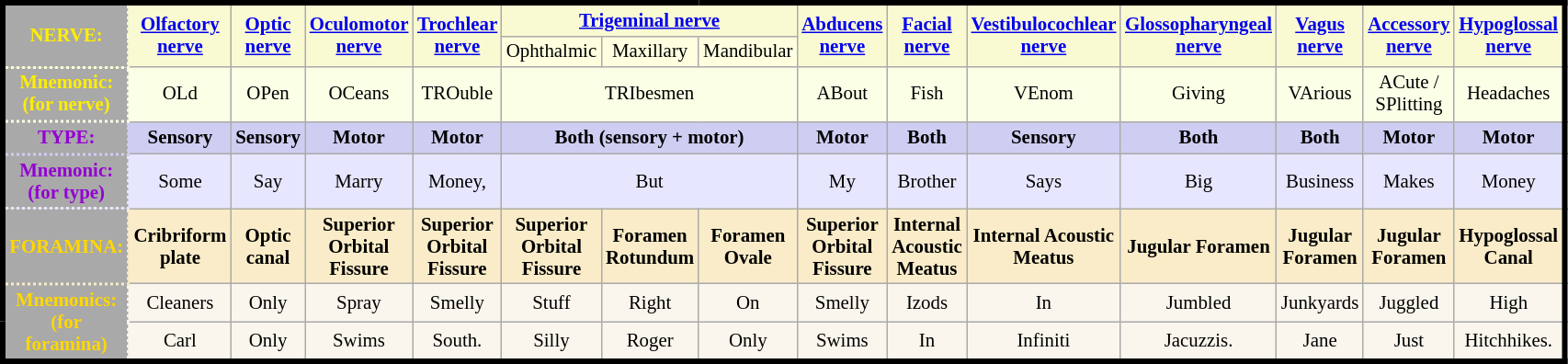<table class="wikitable" style=" border: 4px solid black; text-align: center; width: 75%; height: 50px; font-size:87%;">
<tr>
<th rowspan="2" style="background: darkgrey; color: #FFEF02;border: 2px dotted #FAFAD2;" rowspan="2">NERVE:</th>
<th style="background: #FAFAD2; color: black" rowspan="2"><a href='#'>Olfactory nerve</a></th>
<th style="background: #FAFAD2; color: black" rowspan="2"><a href='#'>Optic nerve</a></th>
<th style="background: #FAFAD2; color: black" rowspan="2"><a href='#'>Oculomotor nerve</a></th>
<th style="background: #FAFAD2; color: black" rowspan="2"><a href='#'>Trochlear nerve</a></th>
<th colspan="3" style="text-align: center; background: #FAFAD2; color: black;"><a href='#'>Trigeminal nerve</a></th>
<th style="background: #FAFAD2; color: black" rowspan="2"><a href='#'>Abducens nerve</a></th>
<th style="background: #FAFAD2; color: black" rowspan="2"><a href='#'>Facial nerve</a></th>
<th style="background: #FAFAD2; color: black" rowspan="2"><a href='#'>Vestibulocochlear nerve</a></th>
<th style="background: #FAFAD2; color: black" rowspan="2"><a href='#'>Glossopharyngeal nerve</a></th>
<th style="background: #FAFAD2; color: black" rowspan="2"><a href='#'>Vagus nerve</a></th>
<th style="background: #FAFAD2; color: black" rowspan="2"><a href='#'>Accessory nerve</a></th>
<th style="background: #FAFAD2; color: black" rowspan="2"><a href='#'>Hypoglossal nerve</a></th>
</tr>
<tr style="background: lightyellow; color: black">
<td>Ophthalmic</td>
<td>Maxillary</td>
<td>Mandibular</td>
</tr>
<tr style="background: #FBFFE6; color: black;">
<th scope="row" style="background: darkgrey; color: #FFEF02;border: 2px dotted #FBFFE6">Mnemonic:<br>(for nerve)</th>
<td>OLd</td>
<td>OPen</td>
<td>OCeans</td>
<td>TROuble</td>
<td colspan="3" style="text-align: center;">TRIbesmen</td>
<td>ABout</td>
<td>Fish</td>
<td>VEnom</td>
<td>Giving</td>
<td>VArious</td>
<td>ACute / SPlitting</td>
<td>Headaches</td>
</tr>
<tr>
<th style="background: darkgrey; color: #9400D3;border: 2px dotted #CECEF2;">TYPE:</th>
<th style="background: #CECEF2; color: black">Sensory</th>
<th style="background: #CECEF2; color: black">Sensory</th>
<th style="background: #CECEF2; color: black">Motor</th>
<th style="background: #CECEF2; color: black">Motor</th>
<th colspan="3" style="background: #CECEF2; color: black; text-align: center;">Both (sensory + motor)</th>
<th style="background: #CECEF2; color: black">Motor</th>
<th style="background: #CECEF2; color: black">Both</th>
<th style="background: #CECEF2; color: black">Sensory</th>
<th style="background: #CECEF2; color: black">Both</th>
<th style="background: #CECEF2; color: black">Both</th>
<th style="background: #CECEF2; color: black">Motor</th>
<th style="background: #CECEF2; color: black">Motor</th>
</tr>
<tr style="background: #E6E6FF; color: black">
<th scope="row" style="height: 25px; background: darkgrey; color: #9400D3; border: 2px dotted #E6E6FF;">Mnemonic: <br>(for type)</th>
<td>Some</td>
<td>Say</td>
<td>Marry</td>
<td>Money,</td>
<td colspan="3" style="text-align: center;">But</td>
<td>My</td>
<td>Brother</td>
<td>Says</td>
<td>Big</td>
<td>Business</td>
<td>Makes</td>
<td>Money</td>
</tr>
<tr style="background: #faecc8; color: black">
<th style="background: darkgrey; color: Gold; border: 2px dotted #faecc8">FORAMINA:</th>
<th style="background: #faecc8; color: black">Cribriform plate</th>
<th style="background: #faecc8; color: black">Optic canal</th>
<th style="background: #faecc8; color: black">Superior Orbital Fissure</th>
<th style="background: #faecc8; color: black">Superior Orbital Fissure</th>
<th style="background: #faecc8; color: black">Superior Orbital Fissure</th>
<th style="background: #faecc8; color: black">Foramen Rotundum</th>
<th style="background: #faecc8; color: black">Foramen Ovale</th>
<th style="background: #faecc8; color: black">Superior Orbital Fissure</th>
<th style="background: #faecc8; color: black">Internal Acoustic Meatus</th>
<th style="background: #faecc8; color: black">Internal Acoustic Meatus</th>
<th style="background: #faecc8; color: black">Jugular Foramen</th>
<th style="background: #faecc8; color: black">Jugular Foramen</th>
<th style="background: #faecc8; color: black">Jugular Foramen</th>
<th style="background: #faecc8; color: black">Hypoglossal Canal</th>
</tr>
<tr style="background: #faf6ed; color: black">
<th scope="row" rowspan="2" style="background: darkgrey; color: Gold; border: 2px dotted #faf6ed;">Mnemonics:<br>(for foramina)</th>
<td>Cleaners</td>
<td>Only</td>
<td>Spray</td>
<td>Smelly</td>
<td>Stuff</td>
<td>Right</td>
<td>On</td>
<td>Smelly</td>
<td>Izods</td>
<td>In</td>
<td>Jumbled</td>
<td>Junkyards</td>
<td>Juggled</td>
<td>High</td>
</tr>
<tr style="background: #faf6ed; color: black ">
<td>Carl</td>
<td>Only</td>
<td>Swims</td>
<td>South.</td>
<td>Silly</td>
<td>Roger</td>
<td>Only</td>
<td>Swims</td>
<td>In</td>
<td>Infiniti</td>
<td>Jacuzzis.</td>
<td>Jane</td>
<td>Just</td>
<td>Hitchhikes.</td>
</tr>
</table>
